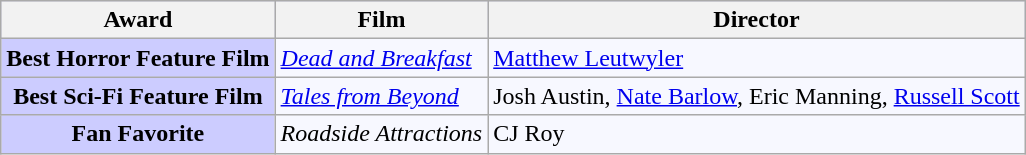<table class="wikitable sortable">
<tr style=background:#ccccff>
<th>Award</th>
<th>Film</th>
<th>Director</th>
</tr>
<tr>
<th style="background: #ccccff;">Best Horror Feature Film</th>
<td style="background: #f7f8ff; white-space: nowrap;"><em><a href='#'>Dead and Breakfast</a></em></td>
<td style="background: #f7f8ff; white-space: nowrap;"><a href='#'>Matthew Leutwyler</a></td>
</tr>
<tr>
<th style="background: #ccccff;">Best Sci-Fi Feature Film</th>
<td style="background: #f7f8ff; white-space: nowrap;"><em><a href='#'>Tales from Beyond</a></em></td>
<td style="background: #f7f8ff; white-space: nowrap;">Josh Austin, <a href='#'>Nate Barlow</a>, Eric Manning, <a href='#'>Russell Scott</a></td>
</tr>
<tr>
<th style="background: #ccccff;">Fan Favorite</th>
<td style="background: #f7f8ff; white-space: nowrap;"><em>Roadside Attractions</em></td>
<td style="background: #f7f8ff; white-space: nowrap;">CJ Roy</td>
</tr>
</table>
